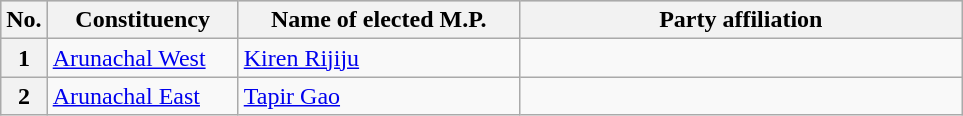<table class="wikitable">
<tr style="background:#ccc; text-align:center;">
<th>No.</th>
<th style="width:120px">Constituency</th>
<th style="width:180px">Name of elected M.P.</th>
<th colspan="2" style="width:18em">Party affiliation</th>
</tr>
<tr>
<th>1</th>
<td><a href='#'>Arunachal West</a></td>
<td><a href='#'>Kiren Rijiju</a></td>
<td></td>
</tr>
<tr>
<th>2</th>
<td><a href='#'>Arunachal East</a></td>
<td><a href='#'>Tapir Gao</a></td>
</tr>
</table>
